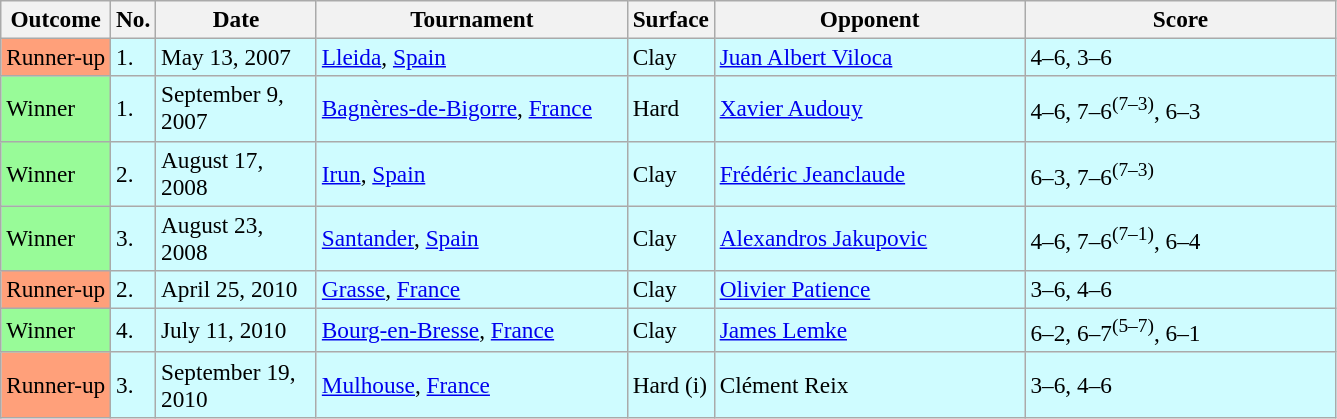<table class="sortable wikitable" style=font-size:97%>
<tr>
<th>Outcome</th>
<th>No.</th>
<th width=100>Date</th>
<th width=200>Tournament</th>
<th>Surface</th>
<th width=200>Opponent</th>
<th width=200>Score</th>
</tr>
<tr bgcolor=CFFCFF>
<td bgcolor=FFA07A>Runner-up</td>
<td>1.</td>
<td>May 13, 2007</td>
<td> <a href='#'>Lleida</a>, <a href='#'>Spain</a></td>
<td>Clay</td>
<td> <a href='#'>Juan Albert Viloca</a></td>
<td>4–6, 3–6</td>
</tr>
<tr bgcolor=CFFCFF>
<td bgcolor=98FB98>Winner</td>
<td>1.</td>
<td>September 9, 2007</td>
<td> <a href='#'>Bagnères-de-Bigorre</a>, <a href='#'>France</a></td>
<td>Hard</td>
<td> <a href='#'>Xavier Audouy</a></td>
<td>4–6, 7–6<sup>(7–3)</sup>, 6–3</td>
</tr>
<tr bgcolor=CFFCFF>
<td bgcolor=98FB98>Winner</td>
<td>2.</td>
<td>August 17, 2008</td>
<td> <a href='#'>Irun</a>, <a href='#'>Spain</a></td>
<td>Clay</td>
<td> <a href='#'>Frédéric Jeanclaude</a></td>
<td>6–3, 7–6<sup>(7–3)</sup></td>
</tr>
<tr bgcolor=CFFCFF>
<td bgcolor=98FB98>Winner</td>
<td>3.</td>
<td>August 23, 2008</td>
<td> <a href='#'>Santander</a>, <a href='#'>Spain</a></td>
<td>Clay</td>
<td> <a href='#'>Alexandros Jakupovic</a></td>
<td>4–6, 7–6<sup>(7–1)</sup>, 6–4</td>
</tr>
<tr bgcolor=CFFCFF>
<td bgcolor=FFA07A>Runner-up</td>
<td>2.</td>
<td>April 25, 2010</td>
<td> <a href='#'>Grasse</a>, <a href='#'>France</a></td>
<td>Clay</td>
<td> <a href='#'>Olivier Patience</a></td>
<td>3–6, 4–6</td>
</tr>
<tr bgcolor=CFFCFF>
<td bgcolor=98FB98>Winner</td>
<td>4.</td>
<td>July 11, 2010</td>
<td> <a href='#'>Bourg-en-Bresse</a>, <a href='#'>France</a></td>
<td>Clay</td>
<td> <a href='#'>James Lemke</a></td>
<td>6–2, 6–7<sup>(5–7)</sup>, 6–1</td>
</tr>
<tr bgcolor=CFFCFF>
<td bgcolor=FFA07A>Runner-up</td>
<td>3.</td>
<td>September 19, 2010</td>
<td> <a href='#'>Mulhouse</a>, <a href='#'>France</a></td>
<td>Hard (i)</td>
<td> Clément Reix</td>
<td>3–6, 4–6</td>
</tr>
</table>
